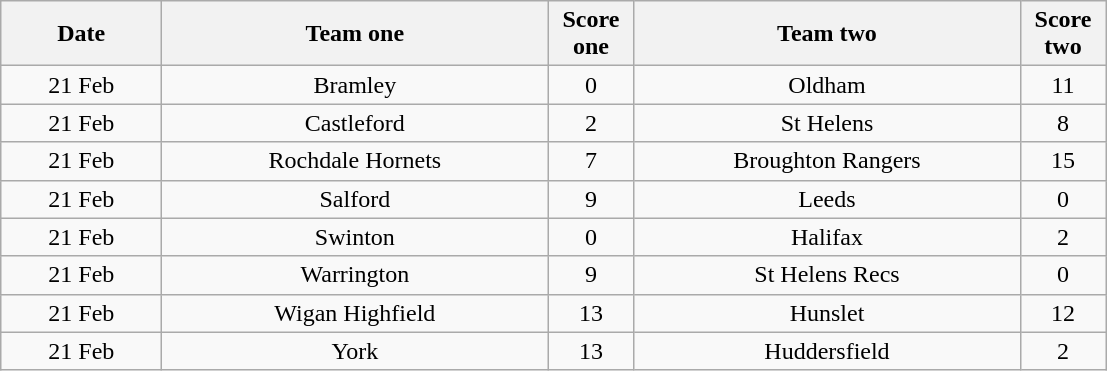<table class="wikitable" style="text-align: center">
<tr>
<th width=100>Date</th>
<th width=250>Team one</th>
<th width=50>Score one</th>
<th width=250>Team two</th>
<th width=50>Score two</th>
</tr>
<tr>
<td>21 Feb</td>
<td>Bramley</td>
<td>0</td>
<td>Oldham</td>
<td>11</td>
</tr>
<tr>
<td>21 Feb</td>
<td>Castleford</td>
<td>2</td>
<td>St Helens</td>
<td>8</td>
</tr>
<tr>
<td>21 Feb</td>
<td>Rochdale Hornets</td>
<td>7</td>
<td>Broughton Rangers</td>
<td>15</td>
</tr>
<tr>
<td>21 Feb</td>
<td>Salford</td>
<td>9</td>
<td>Leeds</td>
<td>0</td>
</tr>
<tr>
<td>21 Feb</td>
<td>Swinton</td>
<td>0</td>
<td>Halifax</td>
<td>2</td>
</tr>
<tr>
<td>21 Feb</td>
<td>Warrington</td>
<td>9</td>
<td>St Helens Recs</td>
<td>0</td>
</tr>
<tr>
<td>21 Feb</td>
<td>Wigan Highfield</td>
<td>13</td>
<td>Hunslet</td>
<td>12</td>
</tr>
<tr>
<td>21 Feb</td>
<td>York</td>
<td>13</td>
<td>Huddersfield</td>
<td>2</td>
</tr>
</table>
